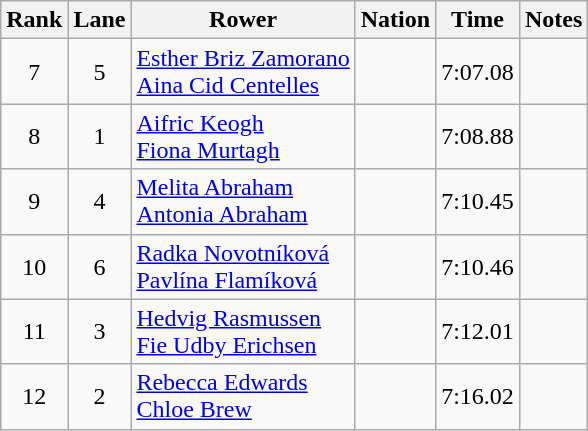<table class="wikitable sortable" style="text-align:center">
<tr>
<th>Rank</th>
<th>Lane</th>
<th>Rower</th>
<th>Nation</th>
<th>Time</th>
<th>Notes</th>
</tr>
<tr>
<td>7</td>
<td>5</td>
<td align=left><a href='#'>Esther Briz Zamorano</a><br><a href='#'>Aina Cid Centelles</a></td>
<td align=left></td>
<td>7:07.08</td>
<td></td>
</tr>
<tr>
<td>8</td>
<td>1</td>
<td align=left><a href='#'>Aifric Keogh</a><br><a href='#'>Fiona Murtagh</a></td>
<td align=left></td>
<td>7:08.88</td>
<td></td>
</tr>
<tr>
<td>9</td>
<td>4</td>
<td align=left><a href='#'>Melita Abraham</a><br><a href='#'>Antonia Abraham</a></td>
<td align=left></td>
<td>7:10.45</td>
<td></td>
</tr>
<tr>
<td>10</td>
<td>6</td>
<td align=left><a href='#'>Radka Novotníková</a><br><a href='#'>Pavlína Flamíková</a></td>
<td align=left></td>
<td>7:10.46</td>
<td></td>
</tr>
<tr>
<td>11</td>
<td>3</td>
<td align=left><a href='#'>Hedvig Rasmussen</a><br><a href='#'>Fie Udby Erichsen</a></td>
<td align=left></td>
<td>7:12.01</td>
<td></td>
</tr>
<tr>
<td>12</td>
<td>2</td>
<td align=left><a href='#'>Rebecca Edwards</a><br><a href='#'>Chloe Brew</a></td>
<td align=left></td>
<td>7:16.02</td>
<td></td>
</tr>
</table>
